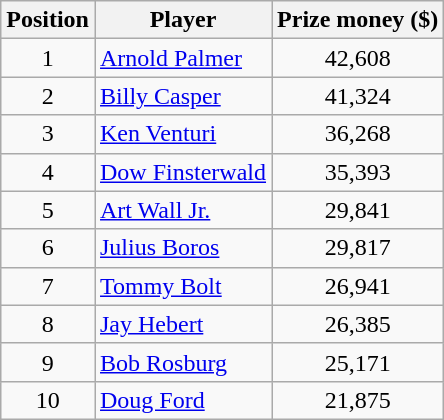<table class="wikitable">
<tr>
<th>Position</th>
<th>Player</th>
<th>Prize money ($)</th>
</tr>
<tr>
<td align=center>1</td>
<td> <a href='#'>Arnold Palmer</a></td>
<td align=center>42,608</td>
</tr>
<tr>
<td align=center>2</td>
<td> <a href='#'>Billy Casper</a></td>
<td align=center>41,324</td>
</tr>
<tr>
<td align=center>3</td>
<td> <a href='#'>Ken Venturi</a></td>
<td align=center>36,268</td>
</tr>
<tr>
<td align=center>4</td>
<td> <a href='#'>Dow Finsterwald</a></td>
<td align=center>35,393</td>
</tr>
<tr>
<td align=center>5</td>
<td> <a href='#'>Art Wall Jr.</a></td>
<td align=center>29,841</td>
</tr>
<tr>
<td align=center>6</td>
<td> <a href='#'>Julius Boros</a></td>
<td align=center>29,817</td>
</tr>
<tr>
<td align=center>7</td>
<td> <a href='#'>Tommy Bolt</a></td>
<td align=center>26,941</td>
</tr>
<tr>
<td align=center>8</td>
<td> <a href='#'>Jay Hebert</a></td>
<td align=center>26,385</td>
</tr>
<tr>
<td align=center>9</td>
<td> <a href='#'>Bob Rosburg</a></td>
<td align=center>25,171</td>
</tr>
<tr>
<td align=center>10</td>
<td> <a href='#'>Doug Ford</a></td>
<td align=center>21,875</td>
</tr>
</table>
